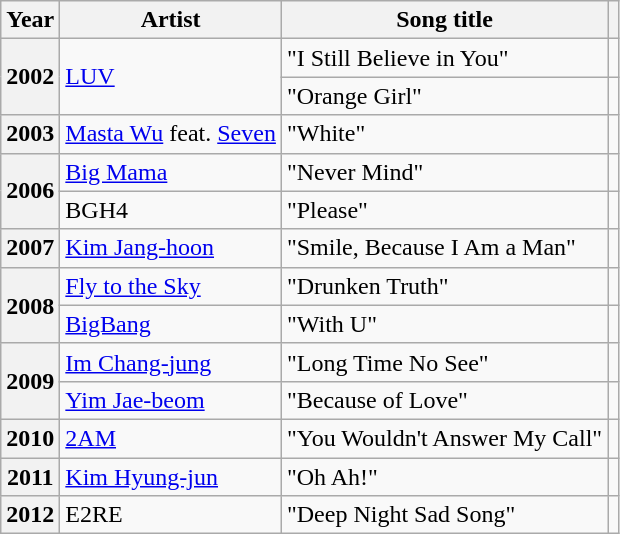<table class="wikitable plainrowheaders sortable">
<tr>
<th scope="col">Year</th>
<th scope="col">Artist</th>
<th scope="col">Song title</th>
<th scope="col" class="unsortable"></th>
</tr>
<tr>
<th scope="row" rowspan="2">2002</th>
<td rowspan="2"><a href='#'>LUV</a></td>
<td>"I Still Believe in You"</td>
<td style="text-align:center"></td>
</tr>
<tr>
<td>"Orange Girl"</td>
<td style="text-align:center"></td>
</tr>
<tr>
<th scope="row">2003</th>
<td><a href='#'>Masta Wu</a> feat. <a href='#'>Seven</a></td>
<td>"White"</td>
<td style="text-align:center"></td>
</tr>
<tr>
<th scope="row" rowspan="2">2006</th>
<td><a href='#'>Big Mama</a></td>
<td>"Never Mind"</td>
<td style="text-align:center"></td>
</tr>
<tr>
<td>BGH4</td>
<td>"Please"</td>
<td style="text-align:center"></td>
</tr>
<tr>
<th scope="row">2007</th>
<td><a href='#'>Kim Jang-hoon</a></td>
<td>"Smile, Because I Am a Man"</td>
<td style="text-align:center"></td>
</tr>
<tr>
<th scope="row" rowspan="2">2008</th>
<td><a href='#'>Fly to the Sky</a></td>
<td>"Drunken Truth"</td>
<td style="text-align:center"></td>
</tr>
<tr>
<td><a href='#'>BigBang</a></td>
<td>"With U"</td>
<td style="text-align:center"></td>
</tr>
<tr>
<th scope="row" rowspan="2">2009</th>
<td><a href='#'>Im Chang-jung</a></td>
<td>"Long Time No See"</td>
<td style="text-align:center"></td>
</tr>
<tr>
<td><a href='#'>Yim Jae-beom</a></td>
<td>"Because of Love"</td>
<td style="text-align:center"></td>
</tr>
<tr>
<th scope="row">2010</th>
<td><a href='#'>2AM</a></td>
<td>"You Wouldn't Answer My Call"</td>
<td style="text-align:center"></td>
</tr>
<tr>
<th scope="row">2011</th>
<td><a href='#'>Kim Hyung-jun</a></td>
<td>"Oh Ah!"</td>
<td style="text-align:center"></td>
</tr>
<tr>
<th scope="row">2012</th>
<td>E2RE</td>
<td>"Deep Night Sad Song"</td>
<td style="text-align:center"></td>
</tr>
</table>
